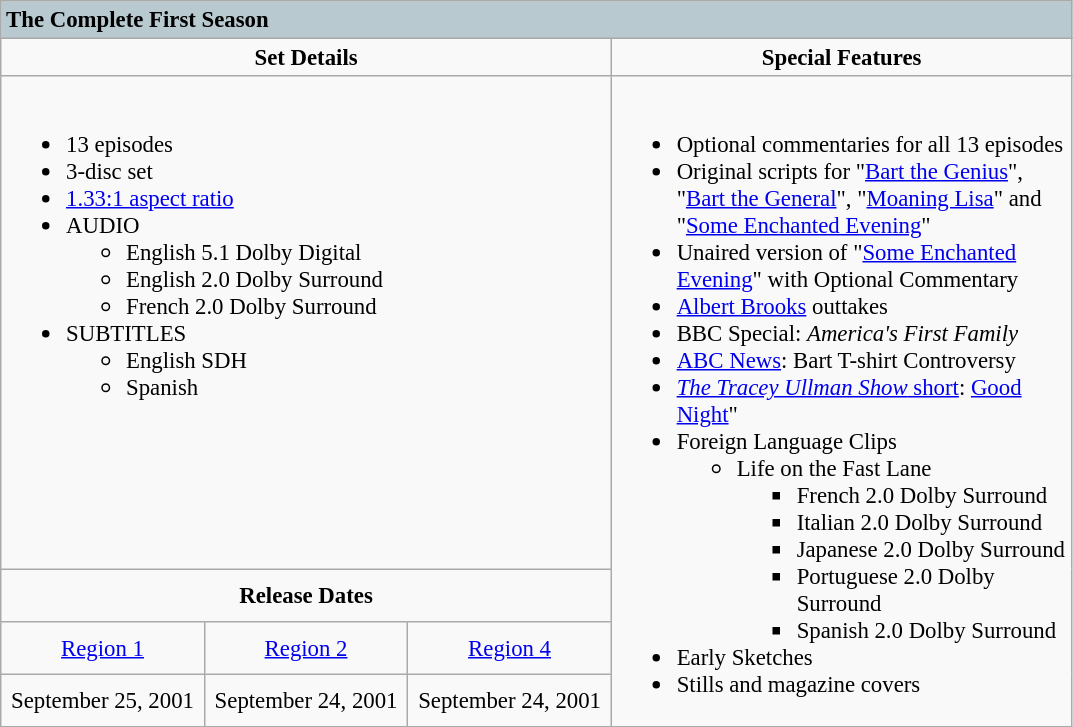<table class="wikitable" style="font-size: 95%;">
<tr>
<td colspan="4" style="background-color: #b8cacf; color:#000000;"><strong>The Complete First Season</strong></td>
</tr>
<tr valign="top">
<td style="text-align:center; width:400px;" colspan="3"><strong>Set Details</strong></td>
<td style="width:300px; text-align:center;"><strong>Special Features</strong></td>
</tr>
<tr valign="top">
<td colspan="3" style="text-align:left; width:400px;"><br><ul><li>13 episodes</li><li>3-disc set</li><li><a href='#'>1.33:1 aspect ratio</a></li><li>AUDIO<ul><li>English 5.1 Dolby Digital</li><li>English 2.0 Dolby Surround</li><li>French 2.0 Dolby Surround</li></ul></li><li>SUBTITLES<ul><li>English SDH</li><li>Spanish</li></ul></li></ul></td>
<td rowspan="4" style="text-align:left; width:300px;"><br><ul><li>Optional commentaries for all 13 episodes</li><li>Original scripts for "<a href='#'>Bart the Genius</a>", "<a href='#'>Bart the General</a>", "<a href='#'>Moaning Lisa</a>" and "<a href='#'>Some Enchanted Evening</a>"</li><li>Unaired version of "<a href='#'>Some Enchanted Evening</a>" with Optional Commentary</li><li><a href='#'>Albert Brooks</a> outtakes</li><li>BBC Special: <em>America's First Family</em></li><li><a href='#'>ABC News</a>: Bart T-shirt Controversy</li><li><a href='#'><em>The Tracey Ullman Show</em> short</a>: <a href='#'>Good Night</a>"</li><li>Foreign Language Clips<ul><li>Life on the Fast Lane<ul><li>French 2.0 Dolby Surround</li><li>Italian 2.0 Dolby Surround</li><li>Japanese 2.0 Dolby Surround</li><li>Portuguese 2.0 Dolby Surround</li><li>Spanish 2.0 Dolby Surround</li></ul></li></ul></li><li>Early Sketches</li><li>Stills and magazine covers</li></ul></td>
</tr>
<tr>
<td colspan="3" style="text-align:center;"><strong>Release Dates</strong></td>
</tr>
<tr>
<td style="text-align:center;"><a href='#'>Region 1</a></td>
<td style="text-align:center;"><a href='#'>Region 2</a></td>
<td style="text-align:center;"><a href='#'>Region 4</a></td>
</tr>
<tr style="text-align:center;">
<td>September 25, 2001</td>
<td>September 24, 2001</td>
<td>September 24, 2001</td>
</tr>
</table>
